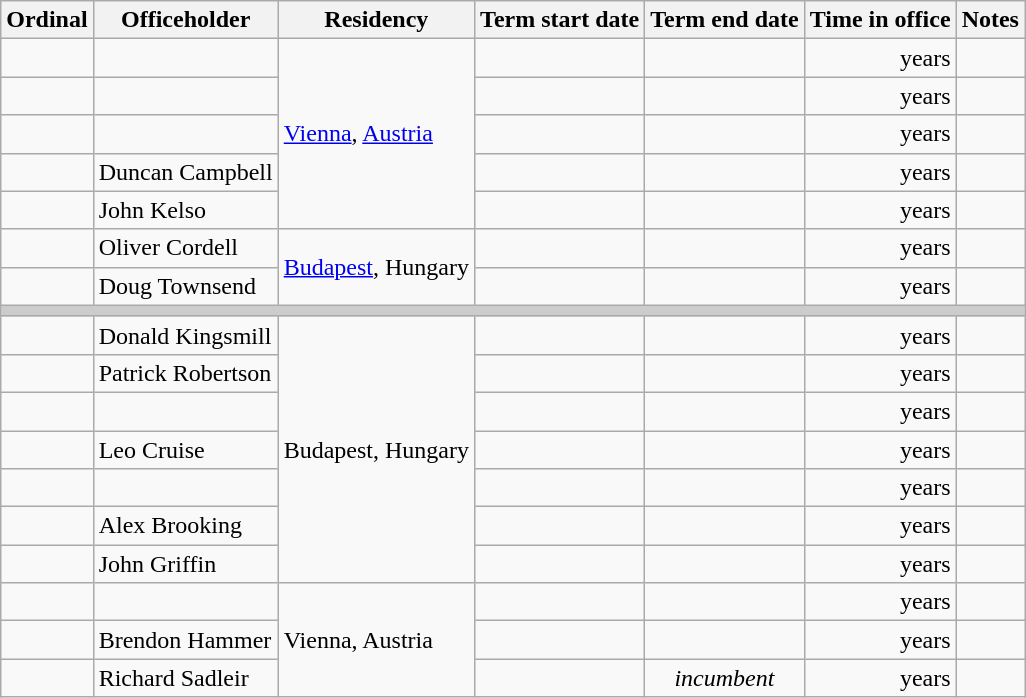<table class='wikitable sortable'>
<tr>
<th>Ordinal</th>
<th>Officeholder</th>
<th>Residency</th>
<th>Term start date</th>
<th>Term end date</th>
<th>Time in office</th>
<th>Notes</th>
</tr>
<tr>
<td align=center></td>
<td></td>
<td rowspan=5><a href='#'>Vienna</a>, <a href='#'>Austria</a></td>
<td align=center></td>
<td align=center></td>
<td align=right> years</td>
<td></td>
</tr>
<tr>
<td align=center></td>
<td></td>
<td align=center></td>
<td align=center></td>
<td align=right> years</td>
<td></td>
</tr>
<tr>
<td align=center></td>
<td></td>
<td align=center></td>
<td align=center></td>
<td align=right> years</td>
<td></td>
</tr>
<tr>
<td align=center></td>
<td>Duncan Campbell</td>
<td align=center></td>
<td align=center></td>
<td align=right> years</td>
<td></td>
</tr>
<tr>
<td align=center></td>
<td>John Kelso</td>
<td align=center></td>
<td align=center></td>
<td align=right> years</td>
<td></td>
</tr>
<tr>
<td align=center></td>
<td>Oliver Cordell</td>
<td rowspan=2><a href='#'>Budapest</a>, Hungary</td>
<td align=center></td>
<td align=center></td>
<td align=right> years</td>
<td></td>
</tr>
<tr>
<td align=center></td>
<td>Doug Townsend</td>
<td align=center></td>
<td align=center></td>
<td align=right> years</td>
<td></td>
</tr>
<tr>
<th colspan=7 style="background: #cccccc;"></th>
</tr>
<tr>
<td align=center></td>
<td>Donald Kingsmill</td>
<td rowspan=7>Budapest, Hungary</td>
<td align=center></td>
<td align=center></td>
<td align=right> years</td>
<td></td>
</tr>
<tr>
<td align=center></td>
<td>Patrick Robertson</td>
<td align=center></td>
<td align=center></td>
<td align=right> years</td>
<td></td>
</tr>
<tr>
<td align=center></td>
<td></td>
<td align=center></td>
<td align=center></td>
<td align=right> years</td>
<td></td>
</tr>
<tr>
<td align=center></td>
<td>Leo Cruise</td>
<td align=center></td>
<td align=center></td>
<td align=right> years</td>
<td></td>
</tr>
<tr>
<td align=center></td>
<td></td>
<td align=center></td>
<td align=center></td>
<td align=right> years</td>
<td></td>
</tr>
<tr>
<td align=center></td>
<td>Alex Brooking</td>
<td align=center></td>
<td align=center></td>
<td align=right> years</td>
<td></td>
</tr>
<tr>
<td align=center></td>
<td>John Griffin</td>
<td align=center></td>
<td align=center></td>
<td align=right> years</td>
<td></td>
</tr>
<tr>
<td align=center></td>
<td></td>
<td rowspan=3>Vienna, Austria</td>
<td align=center></td>
<td align=center></td>
<td align=right> years</td>
<td></td>
</tr>
<tr>
<td align=center></td>
<td>Brendon Hammer</td>
<td align=center></td>
<td align=center></td>
<td align=right> years</td>
<td></td>
</tr>
<tr>
<td align=center></td>
<td>Richard Sadleir</td>
<td align=center></td>
<td align=center><em>incumbent</em></td>
<td align=right> years</td>
<td></td>
</tr>
</table>
